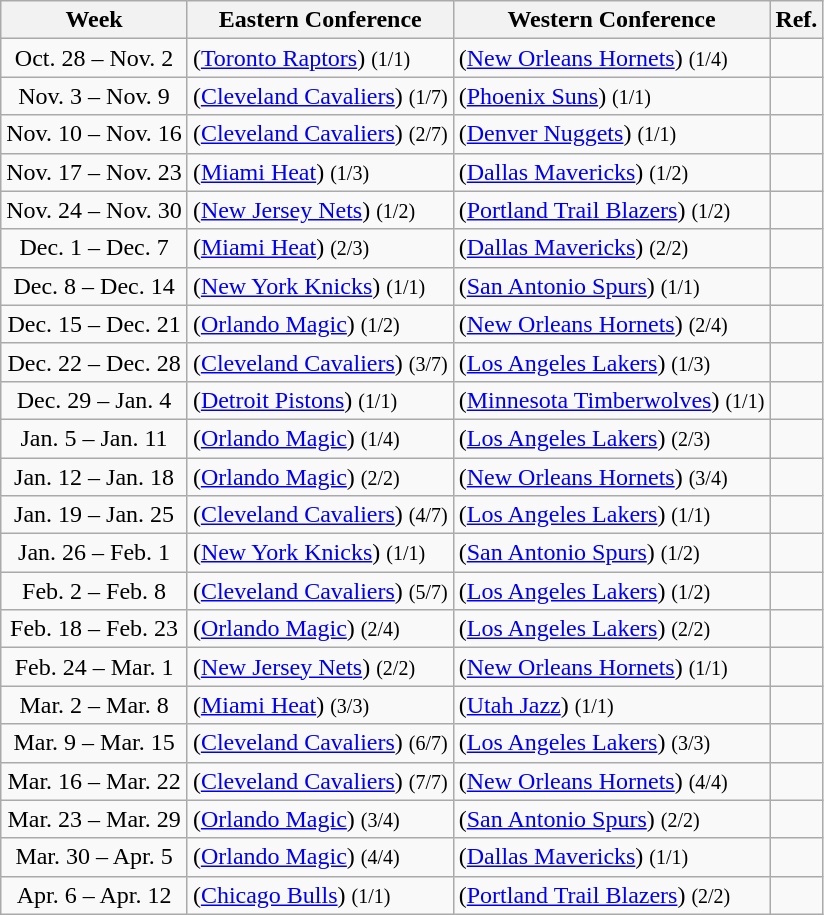<table class="wikitable sortable" border="1">
<tr>
<th>Week</th>
<th>Eastern Conference</th>
<th>Western Conference</th>
<th class=unsortable>Ref.</th>
</tr>
<tr>
<td align=center>Oct. 28 – Nov. 2</td>
<td> (<a href='#'>Toronto Raptors</a>) <small>(1/1)</small></td>
<td> (<a href='#'>New Orleans Hornets</a>) <small>(1/4)</small></td>
<td align=center></td>
</tr>
<tr>
<td align=center>Nov. 3 – Nov. 9</td>
<td> (<a href='#'>Cleveland Cavaliers</a>) <small>(1/7)</small></td>
<td> (<a href='#'>Phoenix Suns</a>) <small>(1/1)</small></td>
<td align=center></td>
</tr>
<tr>
<td align=center>Nov. 10 – Nov. 16</td>
<td> (<a href='#'>Cleveland Cavaliers</a>) <small>(2/7)</small></td>
<td> (<a href='#'>Denver Nuggets</a>) <small>(1/1)</small></td>
<td align=center></td>
</tr>
<tr>
<td align=center>Nov. 17 – Nov. 23</td>
<td> (<a href='#'>Miami Heat</a>) <small>(1/3)</small></td>
<td> (<a href='#'>Dallas Mavericks</a>) <small>(1/2)</small></td>
<td align=center></td>
</tr>
<tr>
<td align=center>Nov. 24 – Nov. 30</td>
<td> (<a href='#'>New Jersey Nets</a>) <small>(1/2)</small></td>
<td> (<a href='#'>Portland Trail Blazers</a>) <small>(1/2)</small></td>
<td align=center></td>
</tr>
<tr>
<td align=center>Dec. 1 – Dec. 7</td>
<td> (<a href='#'>Miami Heat</a>) <small>(2/3)</small></td>
<td> (<a href='#'>Dallas Mavericks</a>) <small>(2/2)</small></td>
<td align=center></td>
</tr>
<tr>
<td align=center>Dec. 8 – Dec. 14</td>
<td> (<a href='#'>New York Knicks</a>) <small>(1/1)</small></td>
<td> (<a href='#'>San Antonio Spurs</a>) <small>(1/1)</small></td>
<td align=center></td>
</tr>
<tr>
<td align=center>Dec. 15 – Dec. 21</td>
<td> (<a href='#'>Orlando Magic</a>) <small>(1/2)</small></td>
<td> (<a href='#'>New Orleans Hornets</a>) <small>(2/4)</small></td>
<td align=center></td>
</tr>
<tr>
<td align=center>Dec. 22 – Dec. 28</td>
<td> (<a href='#'>Cleveland Cavaliers</a>) <small>(3/7)</small></td>
<td> (<a href='#'>Los Angeles Lakers</a>) <small>(1/3)</small></td>
<td align=center></td>
</tr>
<tr>
<td align=center>Dec. 29 – Jan. 4</td>
<td> (<a href='#'>Detroit Pistons</a>) <small>(1/1)</small></td>
<td> (<a href='#'>Minnesota Timberwolves</a>) <small>(1/1)</small></td>
<td align=center></td>
</tr>
<tr>
<td align=center>Jan. 5 – Jan. 11</td>
<td> (<a href='#'>Orlando Magic</a>) <small>(1/4)</small></td>
<td> (<a href='#'>Los Angeles Lakers</a>) <small>(2/3)</small></td>
<td align=center></td>
</tr>
<tr>
<td align=center>Jan. 12 – Jan. 18</td>
<td> (<a href='#'>Orlando Magic</a>) <small>(2/2)</small></td>
<td> (<a href='#'>New Orleans Hornets</a>) <small>(3/4)</small></td>
<td align=center></td>
</tr>
<tr>
<td align=center>Jan. 19 – Jan. 25</td>
<td> (<a href='#'>Cleveland Cavaliers</a>) <small>(4/7)</small></td>
<td> (<a href='#'>Los Angeles Lakers</a>) <small>(1/1)</small></td>
<td align=center></td>
</tr>
<tr>
<td align=center>Jan. 26 – Feb. 1</td>
<td> (<a href='#'>New York Knicks</a>) <small>(1/1)</small></td>
<td> (<a href='#'>San Antonio Spurs</a>) <small>(1/2)</small></td>
<td align=center></td>
</tr>
<tr>
<td align=center>Feb. 2 – Feb. 8</td>
<td> (<a href='#'>Cleveland Cavaliers</a>) <small>(5/7)</small></td>
<td> (<a href='#'>Los Angeles Lakers</a>) <small>(1/2)</small></td>
<td align=center></td>
</tr>
<tr>
<td align=center>Feb. 18 – Feb. 23</td>
<td> (<a href='#'>Orlando Magic</a>) <small>(2/4)</small></td>
<td> (<a href='#'>Los Angeles Lakers</a>) <small>(2/2)</small></td>
<td align=center></td>
</tr>
<tr>
<td align=center>Feb. 24 – Mar. 1</td>
<td> (<a href='#'>New Jersey Nets</a>) <small>(2/2)</small></td>
<td> (<a href='#'>New Orleans Hornets</a>) <small>(1/1)</small></td>
<td align=center></td>
</tr>
<tr>
<td align=center>Mar. 2 – Mar. 8</td>
<td> (<a href='#'>Miami Heat</a>) <small>(3/3)</small></td>
<td> (<a href='#'>Utah Jazz</a>) <small>(1/1)</small></td>
<td align=center></td>
</tr>
<tr>
<td align=center>Mar. 9 – Mar. 15</td>
<td> (<a href='#'>Cleveland Cavaliers</a>) <small>(6/7)</small></td>
<td> (<a href='#'>Los Angeles Lakers</a>) <small>(3/3)</small></td>
<td align=center></td>
</tr>
<tr>
<td align=center>Mar. 16 – Mar. 22</td>
<td> (<a href='#'>Cleveland Cavaliers</a>) <small>(7/7)</small></td>
<td> (<a href='#'>New Orleans Hornets</a>) <small>(4/4)</small></td>
<td align=center></td>
</tr>
<tr>
<td align=center>Mar. 23 – Mar. 29</td>
<td> (<a href='#'>Orlando Magic</a>) <small>(3/4)</small></td>
<td> (<a href='#'>San Antonio Spurs</a>) <small>(2/2)</small></td>
<td align=center></td>
</tr>
<tr>
<td align=center>Mar. 30 – Apr. 5</td>
<td> (<a href='#'>Orlando Magic</a>) <small>(4/4)</small></td>
<td> (<a href='#'>Dallas Mavericks</a>) <small>(1/1)</small></td>
<td align=center></td>
</tr>
<tr>
<td align=center>Apr. 6 – Apr. 12</td>
<td> (<a href='#'>Chicago Bulls</a>) <small>(1/1)</small></td>
<td> (<a href='#'>Portland Trail Blazers</a>) <small>(2/2)</small></td>
<td align=center></td>
</tr>
</table>
